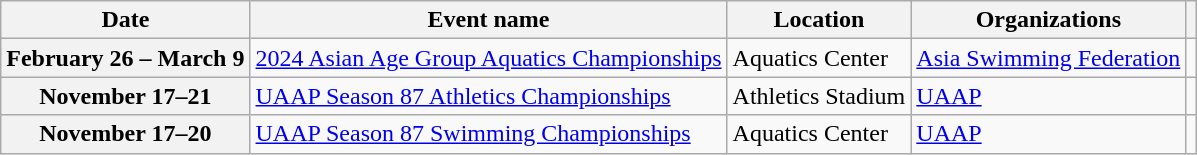<table class="wikitable">
<tr>
<th>Date</th>
<th>Event name</th>
<th>Location</th>
<th>Organizations</th>
<th></th>
</tr>
<tr>
<th scope="row">February 26 – March 9</th>
<td><a href='#'>2024 Asian Age Group Aquatics Championships</a></td>
<td>Aquatics Center</td>
<td><a href='#'>Asia Swimming Federation</a></td>
<td></td>
</tr>
<tr>
<th scope="row">November 17–21</th>
<td><a href='#'>UAAP Season 87 Athletics Championships</a></td>
<td>Athletics Stadium</td>
<td><a href='#'>UAAP</a></td>
<td></td>
</tr>
<tr>
<th scope="row">November 17–20</th>
<td><a href='#'>UAAP Season 87 Swimming Championships</a></td>
<td>Aquatics Center</td>
<td><a href='#'>UAAP</a></td>
<td></td>
</tr>
</table>
